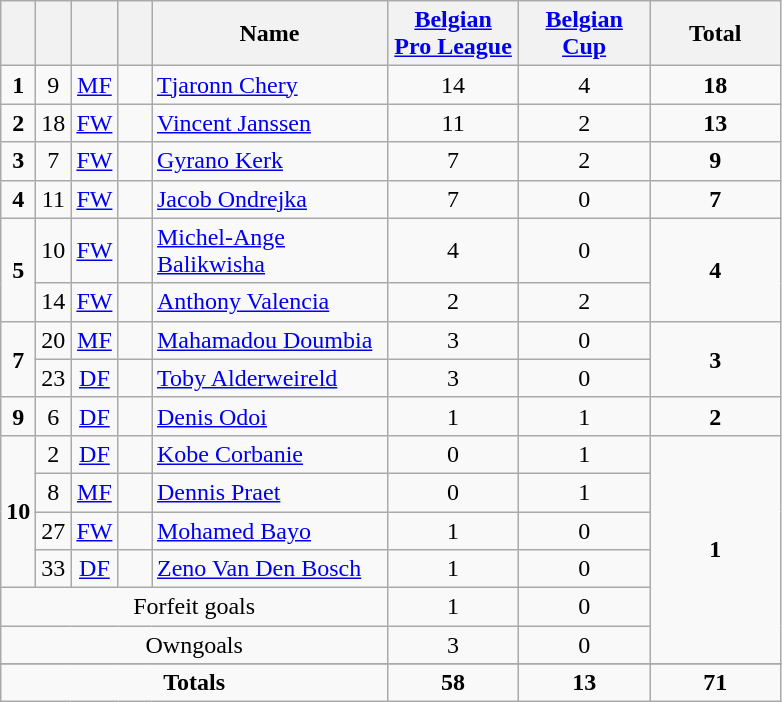<table class="wikitable" style="text-align:center">
<tr>
<th width=15></th>
<th width=15></th>
<th width=15></th>
<th width=15></th>
<th width=150>Name</th>
<th width=80><a href='#'>Belgian Pro League</a></th>
<th width=80><a href='#'>Belgian Cup</a></th>
<th width=80>Total</th>
</tr>
<tr>
<td><strong>1</strong></td>
<td>9</td>
<td><a href='#'>MF</a></td>
<td></td>
<td align=left><a href='#'>Tjaronn Chery</a></td>
<td>14</td>
<td>4</td>
<td><strong>18</strong></td>
</tr>
<tr>
<td><strong>2</strong></td>
<td>18</td>
<td><a href='#'>FW</a></td>
<td></td>
<td align=left><a href='#'>Vincent Janssen</a></td>
<td>11</td>
<td>2</td>
<td><strong>13</strong></td>
</tr>
<tr>
<td><strong>3</strong></td>
<td>7</td>
<td><a href='#'>FW</a></td>
<td></td>
<td align=left><a href='#'>Gyrano Kerk</a></td>
<td>7</td>
<td>2</td>
<td><strong>9</strong></td>
</tr>
<tr>
<td><strong>4</strong></td>
<td>11</td>
<td><a href='#'>FW</a></td>
<td></td>
<td align=left><a href='#'>Jacob Ondrejka</a></td>
<td>7</td>
<td>0</td>
<td><strong>7</strong></td>
</tr>
<tr>
<td rowspan=2><strong>5</strong></td>
<td>10</td>
<td><a href='#'>FW</a></td>
<td></td>
<td align=left><a href='#'>Michel-Ange Balikwisha</a></td>
<td>4</td>
<td>0</td>
<td rowspan=2><strong>4</strong></td>
</tr>
<tr>
<td>14</td>
<td><a href='#'>FW</a></td>
<td></td>
<td align=left><a href='#'>Anthony Valencia</a></td>
<td>2</td>
<td>2</td>
</tr>
<tr>
<td rowspan=2><strong>7</strong></td>
<td>20</td>
<td><a href='#'>MF</a></td>
<td></td>
<td align=left><a href='#'>Mahamadou Doumbia</a></td>
<td>3</td>
<td>0</td>
<td rowspan=2><strong>3</strong></td>
</tr>
<tr>
<td>23</td>
<td><a href='#'>DF</a></td>
<td></td>
<td align=left><a href='#'>Toby Alderweireld</a></td>
<td>3</td>
<td>0</td>
</tr>
<tr>
<td><strong>9</strong></td>
<td>6</td>
<td><a href='#'>DF</a></td>
<td></td>
<td align=left><a href='#'>Denis Odoi</a></td>
<td>1</td>
<td>1</td>
<td><strong>2</strong></td>
</tr>
<tr>
<td rowspan=4><strong>10</strong></td>
<td>2</td>
<td><a href='#'>DF</a></td>
<td></td>
<td align=left><a href='#'>Kobe Corbanie</a></td>
<td>0</td>
<td>1</td>
<td rowspan=6><strong>1</strong></td>
</tr>
<tr>
<td>8</td>
<td><a href='#'>MF</a></td>
<td></td>
<td align=left><a href='#'>Dennis Praet</a></td>
<td>0</td>
<td>1</td>
</tr>
<tr>
<td>27</td>
<td><a href='#'>FW</a></td>
<td></td>
<td align=left><a href='#'>Mohamed Bayo</a></td>
<td>1</td>
<td>0</td>
</tr>
<tr>
<td>33</td>
<td><a href='#'>DF</a></td>
<td></td>
<td align=left><a href='#'>Zeno Van Den Bosch</a></td>
<td>1</td>
<td>0</td>
</tr>
<tr>
<td colspan="5">Forfeit goals</td>
<td>1</td>
<td>0</td>
</tr>
<tr>
<td colspan="5">Owngoals</td>
<td>3</td>
<td>0</td>
</tr>
<tr class="sortbottom">
</tr>
<tr class="sortbottom">
<td colspan=5><strong>Totals</strong></td>
<td><strong>58</strong></td>
<td><strong>13</strong></td>
<td><strong>71</strong></td>
</tr>
</table>
